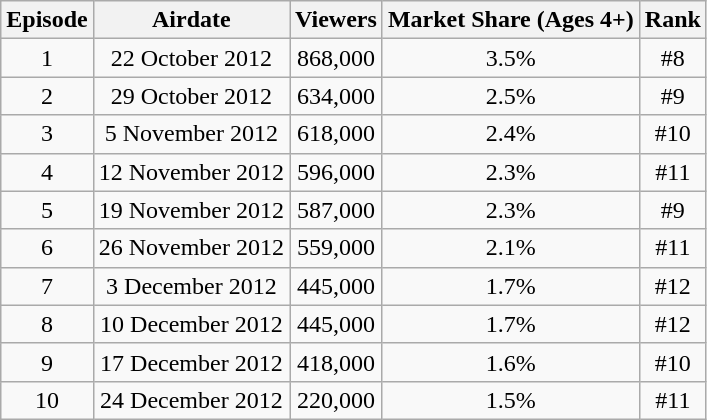<table class="wikitable" style="text-align:center">
<tr>
<th>Episode</th>
<th>Airdate</th>
<th>Viewers</th>
<th>Market Share (Ages 4+)</th>
<th>Rank</th>
</tr>
<tr class="sorttop">
<td>1</td>
<td>22 October 2012</td>
<td>868,000</td>
<td>3.5%</td>
<td>#8</td>
</tr>
<tr>
<td>2</td>
<td>29 October 2012</td>
<td>634,000</td>
<td>2.5%</td>
<td>#9</td>
</tr>
<tr>
<td>3</td>
<td>5 November 2012</td>
<td>618,000</td>
<td>2.4%</td>
<td>#10</td>
</tr>
<tr>
<td>4</td>
<td>12 November 2012</td>
<td>596,000</td>
<td>2.3%</td>
<td>#11</td>
</tr>
<tr>
<td>5</td>
<td>19 November 2012</td>
<td>587,000</td>
<td>2.3%</td>
<td>#9</td>
</tr>
<tr>
<td>6</td>
<td>26 November 2012</td>
<td>559,000</td>
<td>2.1%</td>
<td>#11</td>
</tr>
<tr>
<td>7</td>
<td>3 December 2012</td>
<td>445,000</td>
<td>1.7%</td>
<td>#12</td>
</tr>
<tr>
<td>8</td>
<td>10 December 2012</td>
<td>445,000</td>
<td>1.7%</td>
<td>#12</td>
</tr>
<tr>
<td>9</td>
<td>17 December 2012</td>
<td>418,000</td>
<td>1.6%</td>
<td>#10</td>
</tr>
<tr>
<td>10</td>
<td>24 December 2012</td>
<td>220,000</td>
<td>1.5%</td>
<td>#11</td>
</tr>
</table>
